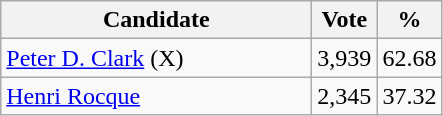<table class="wikitable">
<tr>
<th bgcolor="#DDDDFF" width="200px">Candidate</th>
<th bgcolor="#DDDDFF">Vote</th>
<th bgcolor="#DDDDFF">%</th>
</tr>
<tr>
<td><a href='#'>Peter D. Clark</a> (X)</td>
<td>3,939</td>
<td>62.68</td>
</tr>
<tr>
<td><a href='#'>Henri Rocque</a></td>
<td>2,345</td>
<td>37.32</td>
</tr>
</table>
